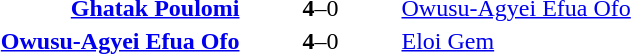<table>
<tr>
<th width=200></th>
<th width=100></th>
<th width=200></th>
</tr>
<tr>
<td align=right><strong><a href='#'>Ghatak Poulomi</a> </strong></td>
<td align=center><strong>4</strong>–0</td>
<td> <a href='#'>Owusu-Agyei Efua Ofo</a></td>
</tr>
<tr>
<td align=right><strong><a href='#'>Owusu-Agyei Efua Ofo</a> </strong></td>
<td align=center><strong>4</strong>–0</td>
<td> <a href='#'>Eloi Gem</a></td>
</tr>
</table>
